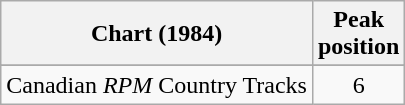<table class="wikitable sortable">
<tr>
<th align="left">Chart (1984)</th>
<th align="center">Peak<br>position</th>
</tr>
<tr>
</tr>
<tr>
<td align="left">Canadian <em>RPM</em> Country Tracks</td>
<td align="center">6</td>
</tr>
</table>
